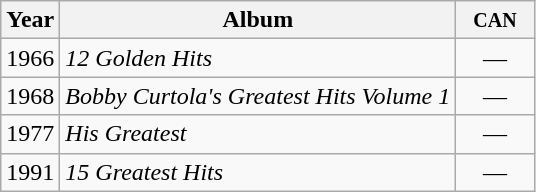<table class="wikitable">
<tr>
<th>Year</th>
<th>Album</th>
<th style="width:45px;"><small>CAN</small></th>
</tr>
<tr>
<td>1966</td>
<td><em>12 Golden Hits</em></td>
<td style="text-align:center;">—</td>
</tr>
<tr>
<td>1968</td>
<td><em>Bobby Curtola's Greatest Hits Volume 1</em></td>
<td style="text-align:center;">—</td>
</tr>
<tr>
<td>1977</td>
<td><em>His Greatest</em></td>
<td style="text-align:center;">—</td>
</tr>
<tr>
<td>1991</td>
<td><em>15 Greatest Hits</em></td>
<td style="text-align:center;">—</td>
</tr>
</table>
